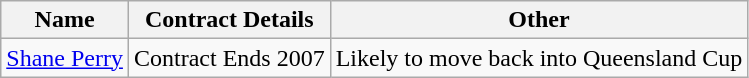<table class=wikitable>
<tr>
<th>Name</th>
<th>Contract Details</th>
<th>Other</th>
</tr>
<tr>
<td><a href='#'>Shane Perry</a></td>
<td>Contract Ends 2007</td>
<td>Likely to move back into Queensland Cup</td>
</tr>
</table>
